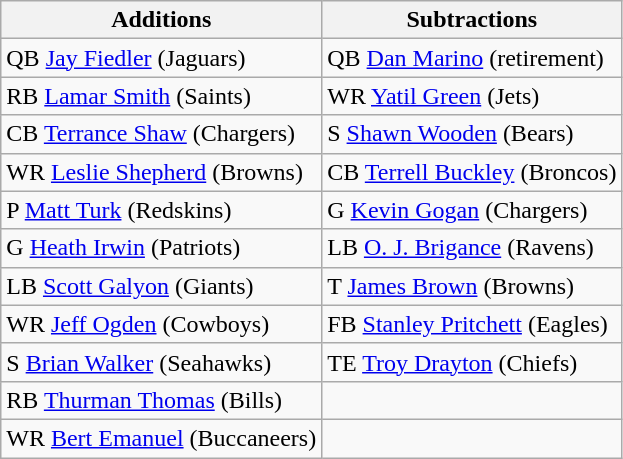<table class="wikitable">
<tr>
<th>Additions</th>
<th>Subtractions</th>
</tr>
<tr>
<td>QB <a href='#'>Jay Fiedler</a> (Jaguars)</td>
<td>QB <a href='#'>Dan Marino</a> (retirement)</td>
</tr>
<tr>
<td>RB <a href='#'>Lamar Smith</a> (Saints)</td>
<td>WR <a href='#'>Yatil Green</a> (Jets)</td>
</tr>
<tr>
<td>CB <a href='#'>Terrance Shaw</a> (Chargers)</td>
<td>S <a href='#'>Shawn Wooden</a> (Bears)</td>
</tr>
<tr>
<td>WR <a href='#'>Leslie Shepherd</a> (Browns)</td>
<td>CB <a href='#'>Terrell Buckley</a> (Broncos)</td>
</tr>
<tr>
<td>P <a href='#'>Matt Turk</a> (Redskins)</td>
<td>G <a href='#'>Kevin Gogan</a> (Chargers)</td>
</tr>
<tr>
<td>G <a href='#'>Heath Irwin</a> (Patriots)</td>
<td>LB <a href='#'>O. J. Brigance</a> (Ravens)</td>
</tr>
<tr>
<td>LB <a href='#'>Scott Galyon</a> (Giants)</td>
<td>T <a href='#'>James Brown</a> (Browns)</td>
</tr>
<tr>
<td>WR <a href='#'>Jeff Ogden</a> (Cowboys)</td>
<td>FB <a href='#'>Stanley Pritchett</a> (Eagles)</td>
</tr>
<tr>
<td>S <a href='#'>Brian Walker</a> (Seahawks)</td>
<td>TE <a href='#'>Troy Drayton</a> (Chiefs)</td>
</tr>
<tr>
<td>RB <a href='#'>Thurman Thomas</a> (Bills)</td>
<td></td>
</tr>
<tr>
<td>WR <a href='#'>Bert Emanuel</a> (Buccaneers)</td>
<td></td>
</tr>
</table>
